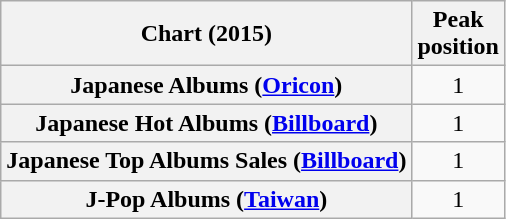<table class="wikitable plainrowheaders" style="text-align:center">
<tr>
<th scope="col">Chart (2015)</th>
<th scope="col">Peak<br> position</th>
</tr>
<tr>
<th scope="row">Japanese Albums (<a href='#'>Oricon</a>)</th>
<td>1</td>
</tr>
<tr>
<th scope="row">Japanese Hot Albums (<a href='#'>Billboard</a>)</th>
<td>1</td>
</tr>
<tr>
<th scope="row">Japanese Top Albums Sales (<a href='#'>Billboard</a>)</th>
<td>1</td>
</tr>
<tr>
<th scope="row">J-Pop Albums (<a href='#'>Taiwan</a>)</th>
<td>1</td>
</tr>
</table>
